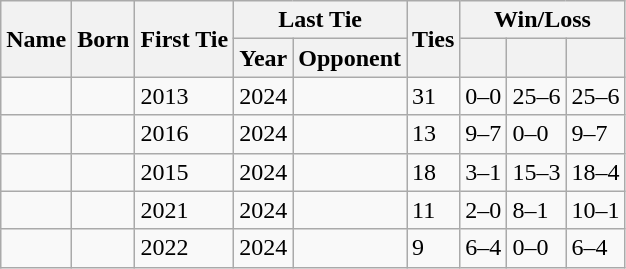<table class="wikitable sortable col3center col4center col6right col7center col8center col9center">
<tr style="text-align:center;">
<th rowspan=2>Name</th>
<th rowspan=2>Born</th>
<th rowspan=2>First Tie</th>
<th colspan=2>Last Tie</th>
<th rowspan=2>Ties</th>
<th class="unsortable" colspan=3>Win/Loss</th>
</tr>
<tr>
<th>Year</th>
<th>Opponent</th>
<th></th>
<th></th>
<th></th>
</tr>
<tr>
<td></td>
<td></td>
<td>2013</td>
<td>2024</td>
<td></td>
<td>31</td>
<td>0–0</td>
<td>25–6</td>
<td>25–6</td>
</tr>
<tr>
<td></td>
<td></td>
<td>2016</td>
<td>2024</td>
<td></td>
<td>13</td>
<td>9–7</td>
<td>0–0</td>
<td>9–7</td>
</tr>
<tr>
<td></td>
<td></td>
<td>2015</td>
<td>2024</td>
<td></td>
<td>18</td>
<td>3–1</td>
<td>15–3</td>
<td>18–4</td>
</tr>
<tr>
<td></td>
<td></td>
<td>2021</td>
<td>2024</td>
<td></td>
<td>11</td>
<td>2–0</td>
<td>8–1</td>
<td>10–1</td>
</tr>
<tr>
<td></td>
<td></td>
<td>2022</td>
<td>2024</td>
<td></td>
<td>9</td>
<td>6–4</td>
<td>0–0</td>
<td>6–4</td>
</tr>
</table>
